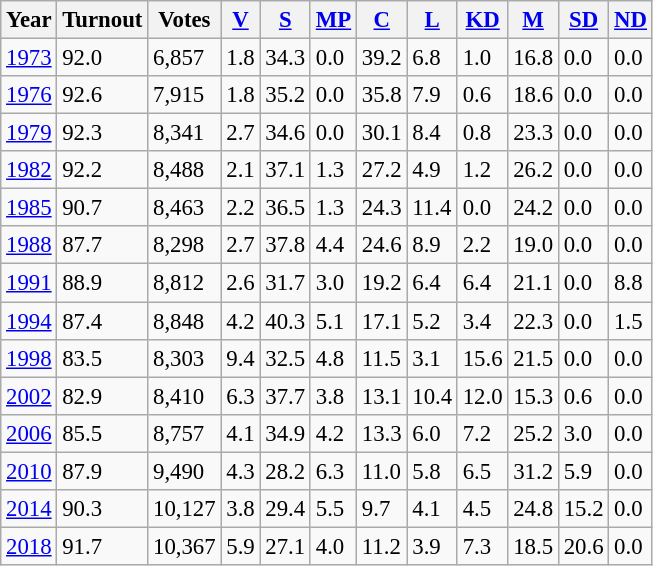<table class="wikitable sortable" style="font-size: 95%;">
<tr>
<th>Year</th>
<th>Turnout</th>
<th>Votes</th>
<th><a href='#'>V</a></th>
<th><a href='#'>S</a></th>
<th><a href='#'>MP</a></th>
<th><a href='#'>C</a></th>
<th><a href='#'>L</a></th>
<th><a href='#'>KD</a></th>
<th><a href='#'>M</a></th>
<th><a href='#'>SD</a></th>
<th><a href='#'>ND</a></th>
</tr>
<tr>
<td><a href='#'>1973</a></td>
<td>92.0</td>
<td>6,857</td>
<td>1.8</td>
<td>34.3</td>
<td>0.0</td>
<td>39.2</td>
<td>6.8</td>
<td>1.0</td>
<td>16.8</td>
<td>0.0</td>
<td>0.0</td>
</tr>
<tr>
<td><a href='#'>1976</a></td>
<td>92.6</td>
<td>7,915</td>
<td>1.8</td>
<td>35.2</td>
<td>0.0</td>
<td>35.8</td>
<td>7.9</td>
<td>0.6</td>
<td>18.6</td>
<td>0.0</td>
<td>0.0</td>
</tr>
<tr>
<td><a href='#'>1979</a></td>
<td>92.3</td>
<td>8,341</td>
<td>2.7</td>
<td>34.6</td>
<td>0.0</td>
<td>30.1</td>
<td>8.4</td>
<td>0.8</td>
<td>23.3</td>
<td>0.0</td>
<td>0.0</td>
</tr>
<tr>
<td><a href='#'>1982</a></td>
<td>92.2</td>
<td>8,488</td>
<td>2.1</td>
<td>37.1</td>
<td>1.3</td>
<td>27.2</td>
<td>4.9</td>
<td>1.2</td>
<td>26.2</td>
<td>0.0</td>
<td>0.0</td>
</tr>
<tr>
<td><a href='#'>1985</a></td>
<td>90.7</td>
<td>8,463</td>
<td>2.2</td>
<td>36.5</td>
<td>1.3</td>
<td>24.3</td>
<td>11.4</td>
<td>0.0</td>
<td>24.2</td>
<td>0.0</td>
<td>0.0</td>
</tr>
<tr>
<td><a href='#'>1988</a></td>
<td>87.7</td>
<td>8,298</td>
<td>2.7</td>
<td>37.8</td>
<td>4.4</td>
<td>24.6</td>
<td>8.9</td>
<td>2.2</td>
<td>19.0</td>
<td>0.0</td>
<td>0.0</td>
</tr>
<tr>
<td><a href='#'>1991</a></td>
<td>88.9</td>
<td>8,812</td>
<td>2.6</td>
<td>31.7</td>
<td>3.0</td>
<td>19.2</td>
<td>6.4</td>
<td>6.4</td>
<td>21.1</td>
<td>0.0</td>
<td>8.8</td>
</tr>
<tr>
<td><a href='#'>1994</a></td>
<td>87.4</td>
<td>8,848</td>
<td>4.2</td>
<td>40.3</td>
<td>5.1</td>
<td>17.1</td>
<td>5.2</td>
<td>3.4</td>
<td>22.3</td>
<td>0.0</td>
<td>1.5</td>
</tr>
<tr>
<td><a href='#'>1998</a></td>
<td>83.5</td>
<td>8,303</td>
<td>9.4</td>
<td>32.5</td>
<td>4.8</td>
<td>11.5</td>
<td>3.1</td>
<td>15.6</td>
<td>21.5</td>
<td>0.0</td>
<td>0.0</td>
</tr>
<tr>
<td><a href='#'>2002</a></td>
<td>82.9</td>
<td>8,410</td>
<td>6.3</td>
<td>37.7</td>
<td>3.8</td>
<td>13.1</td>
<td>10.4</td>
<td>12.0</td>
<td>15.3</td>
<td>0.6</td>
<td>0.0</td>
</tr>
<tr>
<td><a href='#'>2006</a></td>
<td>85.5</td>
<td>8,757</td>
<td>4.1</td>
<td>34.9</td>
<td>4.2</td>
<td>13.3</td>
<td>6.0</td>
<td>7.2</td>
<td>25.2</td>
<td>3.0</td>
<td>0.0</td>
</tr>
<tr>
<td><a href='#'>2010</a></td>
<td>87.9</td>
<td>9,490</td>
<td>4.3</td>
<td>28.2</td>
<td>6.3</td>
<td>11.0</td>
<td>5.8</td>
<td>6.5</td>
<td>31.2</td>
<td>5.9</td>
<td>0.0</td>
</tr>
<tr>
<td><a href='#'>2014</a></td>
<td>90.3</td>
<td>10,127</td>
<td>3.8</td>
<td>29.4</td>
<td>5.5</td>
<td>9.7</td>
<td>4.1</td>
<td>4.5</td>
<td>24.8</td>
<td>15.2</td>
<td>0.0</td>
</tr>
<tr>
<td><a href='#'>2018</a></td>
<td>91.7</td>
<td>10,367</td>
<td>5.9</td>
<td>27.1</td>
<td>4.0</td>
<td>11.2</td>
<td>3.9</td>
<td>7.3</td>
<td>18.5</td>
<td>20.6</td>
<td>0.0</td>
</tr>
</table>
